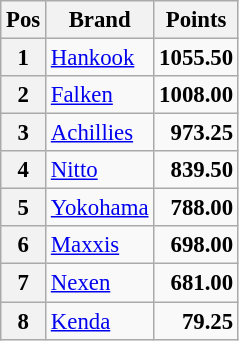<table class="wikitable" style="font-size: 95%;">
<tr>
<th>Pos</th>
<th>Brand</th>
<th>Points</th>
</tr>
<tr>
<th>1</th>
<td> <a href='#'>Hankook</a></td>
<td align="right"><strong>1055.50</strong></td>
</tr>
<tr>
<th>2</th>
<td> <a href='#'>Falken</a></td>
<td align="right"><strong>1008.00</strong></td>
</tr>
<tr>
<th>3</th>
<td> <a href='#'>Achillies</a></td>
<td align="right"><strong>973.25</strong></td>
</tr>
<tr>
<th>4</th>
<td> <a href='#'>Nitto</a></td>
<td align="right"><strong>839.50</strong></td>
</tr>
<tr>
<th>5</th>
<td> <a href='#'>Yokohama</a></td>
<td align="right"><strong>788.00</strong></td>
</tr>
<tr>
<th>6</th>
<td> <a href='#'>Maxxis</a></td>
<td align="right"><strong>698.00</strong></td>
</tr>
<tr>
<th>7</th>
<td> <a href='#'>Nexen</a></td>
<td align="right"><strong>681.00</strong></td>
</tr>
<tr>
<th>8</th>
<td> <a href='#'>Kenda</a></td>
<td align="right"><strong>79.25</strong></td>
</tr>
</table>
